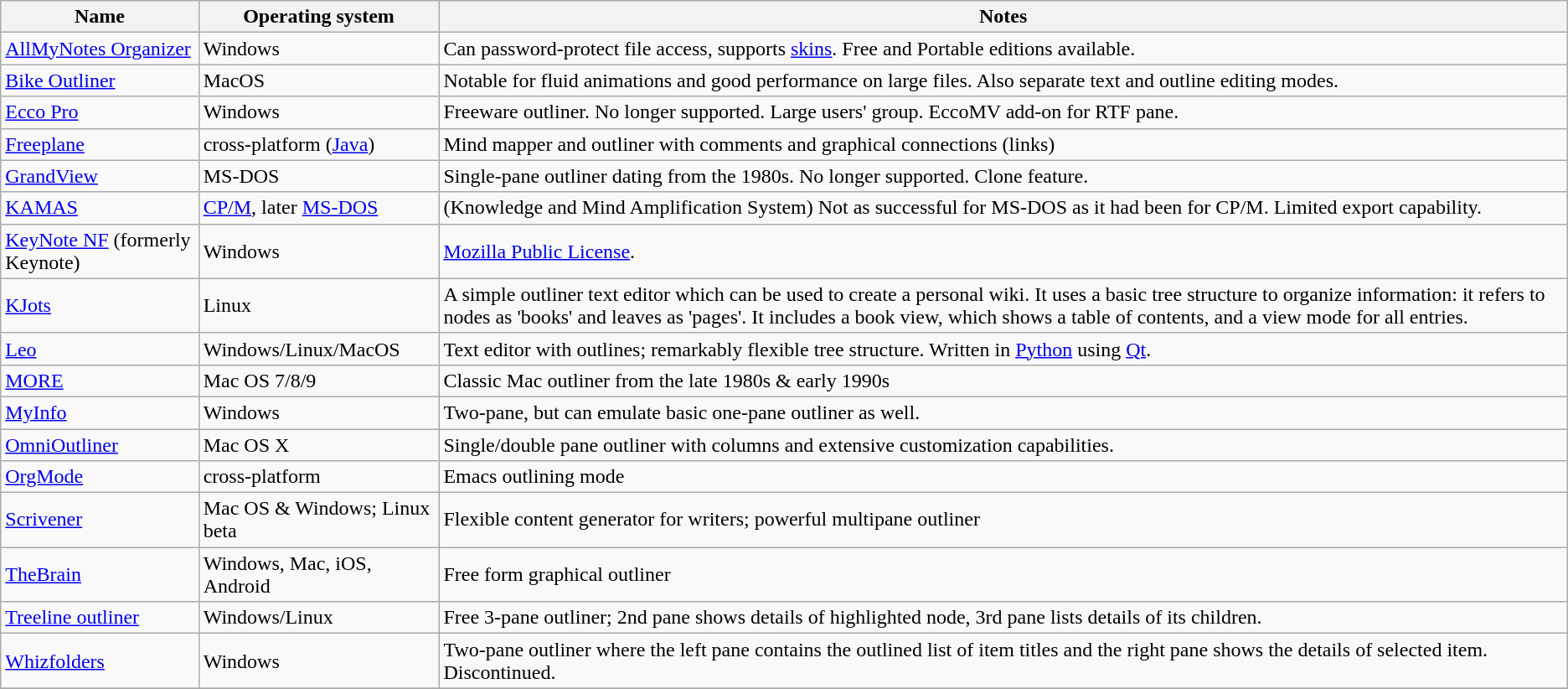<table class="wikitable sortable" align="center">
<tr>
<th scope="col">Name</th>
<th scope="col">Operating system</th>
<th scope="col">Notes</th>
</tr>
<tr>
<td><a href='#'>AllMyNotes Organizer</a></td>
<td>Windows</td>
<td>Can password-protect file access, supports <a href='#'>skins</a>. Free and Portable editions available.</td>
</tr>
<tr>
<td><a href='#'>Bike Outliner</a></td>
<td>MacOS</td>
<td>Notable for fluid animations and good performance on large files. Also separate text and outline editing modes.</td>
</tr>
<tr>
<td><a href='#'>Ecco Pro</a></td>
<td>Windows</td>
<td>Freeware outliner. No longer supported. Large users' group. EccoMV add-on for RTF pane.</td>
</tr>
<tr>
<td><a href='#'>Freeplane</a></td>
<td>cross-platform (<a href='#'>Java</a>)</td>
<td>Mind mapper and outliner with comments and graphical connections (links)</td>
</tr>
<tr>
<td><a href='#'>GrandView</a></td>
<td>MS-DOS</td>
<td>Single-pane outliner dating from the 1980s. No longer supported. Clone feature.</td>
</tr>
<tr>
<td><a href='#'>KAMAS</a></td>
<td><a href='#'>CP/M</a>, later <a href='#'>MS-DOS</a></td>
<td>(Knowledge and Mind Amplification System) Not as successful for MS-DOS as it had been for CP/M. Limited export capability.</td>
</tr>
<tr>
<td><a href='#'>KeyNote NF</a> (formerly Keynote)</td>
<td>Windows</td>
<td><a href='#'>Mozilla Public License</a>.</td>
</tr>
<tr>
<td><a href='#'>KJots</a></td>
<td>Linux</td>
<td>A simple outliner text editor which can be used to create a personal wiki. It uses a basic tree structure to organize information: it refers to nodes as 'books' and leaves as 'pages'. It includes a book view, which shows a table of contents, and a view mode for all entries.</td>
</tr>
<tr>
<td><a href='#'>Leo</a></td>
<td>Windows/Linux/MacOS</td>
<td>Text editor with outlines; remarkably flexible tree structure. Written in <a href='#'>Python</a> using <a href='#'>Qt</a>.</td>
</tr>
<tr>
<td><a href='#'>MORE</a></td>
<td>Mac OS 7/8/9</td>
<td>Classic Mac outliner from the late 1980s & early 1990s</td>
</tr>
<tr>
<td><a href='#'>MyInfo</a></td>
<td>Windows</td>
<td>Two-pane, but can emulate basic one-pane outliner as well.</td>
</tr>
<tr>
<td><a href='#'>OmniOutliner</a></td>
<td>Mac OS X</td>
<td>Single/double pane outliner with columns and extensive customization capabilities.</td>
</tr>
<tr>
<td><a href='#'>OrgMode</a></td>
<td>cross-platform</td>
<td>Emacs outlining mode</td>
</tr>
<tr>
<td><a href='#'>Scrivener</a></td>
<td>Mac OS & Windows; Linux beta</td>
<td>Flexible content generator for writers; powerful multipane outliner</td>
</tr>
<tr>
<td><a href='#'>TheBrain</a></td>
<td>Windows, Mac, iOS, Android</td>
<td>Free form graphical outliner</td>
</tr>
<tr>
<td><a href='#'>Treeline outliner</a></td>
<td>Windows/Linux</td>
<td>Free 3-pane outliner; 2nd pane shows details of highlighted node, 3rd pane lists details of its children.</td>
</tr>
<tr>
<td><a href='#'>Whizfolders</a></td>
<td>Windows</td>
<td>Two-pane outliner where the left pane contains the outlined list of item titles and the right pane shows the details of selected item. Discontinued.</td>
</tr>
<tr>
</tr>
</table>
